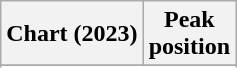<table class="wikitable sortable plainrowheaders" style="text-align:center;">
<tr>
<th scope="col">Chart (2023)</th>
<th scope="col">Peak<br>position</th>
</tr>
<tr>
</tr>
<tr>
</tr>
<tr>
</tr>
<tr>
</tr>
<tr>
</tr>
</table>
